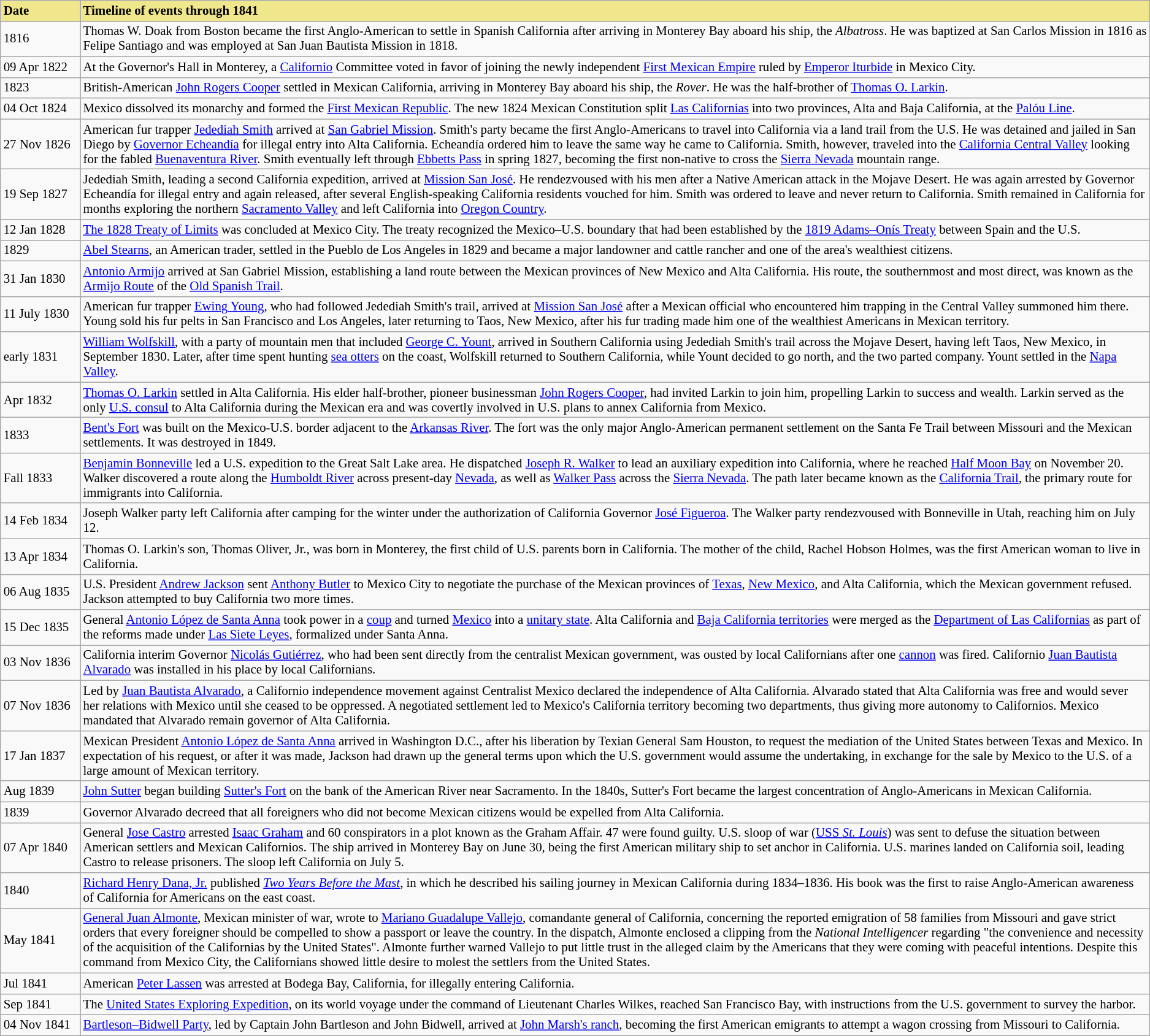<table class="wikitable" style="text-align:left; font-size:87%;">
<tr>
<td style="background: #F0E68C"><strong>Date</strong></td>
<td style="background: #F0E68C"><strong>Timeline of events through 1841</strong></td>
</tr>
<tr>
<td width="80pt">1816</td>
<td>Thomas W. Doak from Boston became the first Anglo-American to settle in Spanish California after arriving in Monterey Bay aboard his ship, the <em>Albatross</em>. He was baptized at San Carlos Mission in 1816 as Felipe Santiago and was employed at San Juan Bautista Mission in 1818.</td>
</tr>
<tr>
<td>09 Apr 1822</td>
<td>At the Governor's Hall in Monterey, a <a href='#'>Californio</a> Committee voted in favor of joining the newly independent <a href='#'>First Mexican Empire</a> ruled by <a href='#'>Emperor Iturbide</a> in Mexico City.</td>
</tr>
<tr>
<td>1823</td>
<td>British-American <a href='#'>John Rogers Cooper</a> settled in Mexican California, arriving in Monterey Bay aboard his ship, the <em>Rover</em>. He was the half-brother of <a href='#'>Thomas O. Larkin</a>.</td>
</tr>
<tr>
<td>04 Oct 1824</td>
<td>Mexico dissolved its monarchy and formed the <a href='#'>First Mexican Republic</a>. The new 1824 Mexican Constitution split <a href='#'>Las Californias</a> into two provinces, Alta and Baja California, at the <a href='#'>Palóu Line</a>.</td>
</tr>
<tr>
<td>27 Nov 1826</td>
<td>American fur trapper <a href='#'>Jedediah Smith</a> arrived at <a href='#'>San Gabriel Mission</a>. Smith's party became the first Anglo-Americans to travel into California via a land trail from the U.S. He was detained and jailed in San Diego by <a href='#'>Governor Echeandía</a> for illegal entry into Alta California. Echeandía ordered him to leave the same way he came to California. Smith, however, traveled into the <a href='#'>California Central Valley</a> looking for the fabled <a href='#'>Buenaventura River</a>. Smith eventually left through <a href='#'>Ebbetts Pass</a> in spring 1827, becoming the first non-native to cross the <a href='#'>Sierra Nevada</a> mountain range.</td>
</tr>
<tr>
<td>19 Sep 1827</td>
<td>Jedediah Smith, leading a second California expedition, arrived at <a href='#'>Mission San José</a>. He rendezvoused with his men after a Native American attack in the Mojave Desert. He was again arrested by Governor Echeandía for illegal entry and again released, after several English-speaking California residents vouched for him. Smith was ordered to leave and never return to California. Smith remained in California for months exploring the northern <a href='#'>Sacramento Valley</a> and left California into <a href='#'>Oregon Country</a>.</td>
</tr>
<tr>
<td>12 Jan 1828</td>
<td><a href='#'>The 1828 Treaty of Limits</a> was concluded at Mexico City. The treaty recognized the Mexico–U.S. boundary that had been established by the <a href='#'>1819 Adams–Onís Treaty</a> between Spain and the U.S.</td>
</tr>
<tr>
<td>1829</td>
<td><a href='#'>Abel Stearns</a>, an American trader, settled in the Pueblo de Los Angeles in 1829 and became a major landowner and cattle rancher and one of the area's wealthiest citizens.</td>
</tr>
<tr>
<td>31 Jan 1830</td>
<td><a href='#'>Antonio Armijo</a> arrived at San Gabriel Mission, establishing a land route between the Mexican provinces of New Mexico and Alta California. His route, the southernmost and most direct, was known as the <a href='#'>Armijo Route</a> of the <a href='#'>Old Spanish Trail</a>.</td>
</tr>
<tr>
<td>11 July 1830</td>
<td>American fur trapper <a href='#'>Ewing Young</a>, who had followed Jedediah Smith's trail, arrived at <a href='#'>Mission San José</a> after a Mexican official who encountered him trapping in the Central Valley summoned him there. Young sold his fur pelts in San Francisco and Los Angeles, later returning to Taos, New Mexico, after his fur trading made him one of the wealthiest Americans in Mexican territory.</td>
</tr>
<tr>
<td>early 1831</td>
<td><a href='#'>William Wolfskill</a>, with a party of mountain men that included <a href='#'>George C. Yount</a>, arrived in Southern California using Jedediah Smith's trail across the Mojave Desert, having left Taos, New Mexico, in September 1830. Later, after time spent hunting <a href='#'>sea otters</a> on the coast, Wolfskill returned to Southern California, while Yount decided to go north, and the two parted company. Yount settled in the <a href='#'>Napa Valley</a>.</td>
</tr>
<tr>
<td>Apr 1832</td>
<td><a href='#'>Thomas O. Larkin</a> settled in Alta California. His elder half-brother, pioneer businessman <a href='#'>John Rogers Cooper</a>, had invited Larkin to join him, propelling Larkin to success and wealth. Larkin served as the only <a href='#'>U.S. consul</a> to Alta California during the Mexican era and was covertly involved in U.S. plans to annex California from Mexico.</td>
</tr>
<tr>
<td>1833</td>
<td><a href='#'>Bent's Fort</a> was built on the Mexico-U.S. border adjacent to the <a href='#'>Arkansas River</a>. The fort was the only major Anglo-American permanent settlement on the Santa Fe Trail between Missouri and the Mexican settlements. It was destroyed in 1849.</td>
</tr>
<tr>
<td>Fall 1833</td>
<td><a href='#'>Benjamin Bonneville</a> led a U.S. expedition to the Great Salt Lake area. He dispatched <a href='#'>Joseph R. Walker</a> to lead an auxiliary expedition into California, where he reached <a href='#'>Half Moon Bay</a> on November 20. Walker discovered a route along the <a href='#'>Humboldt River</a> across present-day <a href='#'>Nevada</a>, as well as <a href='#'>Walker Pass</a> across the <a href='#'>Sierra Nevada</a>. The path later became known as the <a href='#'>California Trail</a>, the primary route for immigrants into California.</td>
</tr>
<tr>
<td>14 Feb 1834</td>
<td>Joseph Walker party left California after camping for the winter under the authorization of California Governor <a href='#'>José Figueroa</a>. The Walker party rendezvoused with Bonneville in Utah, reaching him on July 12.</td>
</tr>
<tr>
<td>13 Apr 1834</td>
<td>Thomas O. Larkin's son, Thomas Oliver, Jr., was born in Monterey, the first child of U.S. parents born in California. The mother of the child, Rachel Hobson Holmes, was the first American woman to live in California.</td>
</tr>
<tr>
<td>06 Aug 1835</td>
<td>U.S. President <a href='#'>Andrew Jackson</a> sent <a href='#'>Anthony Butler</a> to Mexico City to negotiate the purchase of the Mexican provinces of <a href='#'>Texas</a>, <a href='#'>New Mexico</a>, and Alta California, which the Mexican government refused. Jackson attempted to buy California two more times.</td>
</tr>
<tr>
<td>15 Dec 1835</td>
<td>General <a href='#'>Antonio López de Santa Anna</a> took power in a <a href='#'>coup</a> and turned <a href='#'>Mexico</a> into a <a href='#'>unitary state</a>. Alta California and <a href='#'>Baja California territories</a> were merged as the <a href='#'>Department of Las Californias</a> as part of the reforms made under <a href='#'>Las Siete Leyes</a>, formalized under Santa Anna.</td>
</tr>
<tr>
<td>03 Nov 1836</td>
<td>California interim Governor <a href='#'>Nicolás Gutiérrez</a>, who had been sent directly from the centralist Mexican government, was ousted by local Californians after one <a href='#'>cannon</a> was fired. Californio <a href='#'>Juan Bautista Alvarado</a> was installed in his place by local Californians.</td>
</tr>
<tr>
<td>07 Nov 1836</td>
<td>Led by <a href='#'>Juan Bautista Alvarado</a>, a Californio independence movement against Centralist Mexico declared the independence of Alta California. Alvarado stated that Alta California was free and would sever her relations with Mexico until she ceased to be oppressed. A negotiated settlement led to Mexico's California territory becoming two departments, thus giving more autonomy to Californios. Mexico mandated that Alvarado remain governor of Alta California.</td>
</tr>
<tr>
<td>17 Jan 1837</td>
<td>Mexican President <a href='#'>Antonio López de Santa Anna</a> arrived in Washington D.C., after his liberation by Texian General Sam Houston, to request the mediation of the United States between Texas and Mexico. In expectation of his request, or after it was made, Jackson had drawn up the general terms upon which the U.S. government would assume the undertaking, in exchange for the sale by Mexico to the U.S. of a large amount of Mexican territory.</td>
</tr>
<tr>
<td>Aug 1839</td>
<td><a href='#'>John Sutter</a> began building <a href='#'>Sutter's Fort</a> on the bank of the American River near Sacramento. In the 1840s, Sutter's Fort became the largest concentration of Anglo-Americans in Mexican California.</td>
</tr>
<tr>
<td>1839</td>
<td>Governor Alvarado decreed that all foreigners who did not become Mexican citizens would be expelled from Alta California.</td>
</tr>
<tr>
<td>07 Apr 1840</td>
<td>General <a href='#'>Jose Castro</a> arrested <a href='#'>Isaac Graham</a> and 60 conspirators in a plot known as the Graham Affair. 47 were found guilty. U.S. sloop of war (<a href='#'>USS <em>St. Louis</em></a>) was sent to defuse the situation between American settlers and Mexican Californios. The ship arrived in Monterey Bay on June 30, being the first American military ship to set anchor in California. U.S. marines landed on California soil, leading Castro to release prisoners. The sloop left California on July 5.</td>
</tr>
<tr>
<td>1840</td>
<td><a href='#'>Richard Henry Dana, Jr.</a> published <em><a href='#'>Two Years Before the Mast</a></em>, in which he described his sailing journey in Mexican California during 1834–1836. His book was the first to raise Anglo-American awareness of California for Americans on the east coast.</td>
</tr>
<tr>
<td>May 1841</td>
<td><a href='#'>General Juan Almonte</a>, Mexican minister of war, wrote to <a href='#'>Mariano Guadalupe Vallejo</a>, comandante general of California, concerning the reported emigration of 58 families from Missouri and gave strict orders that every foreigner should be compelled to show a passport or leave the country. In the dispatch, Almonte enclosed a clipping from the <em>National Intelligencer</em> regarding "the convenience and necessity of the acquisition of the Californias by the United States". Almonte further warned Vallejo to put little trust in the alleged claim by the Americans that they were coming with peaceful intentions. Despite this command from Mexico City, the Californians showed little desire to molest the settlers from the United States.</td>
</tr>
<tr>
<td>Jul 1841</td>
<td>American <a href='#'>Peter Lassen</a> was arrested at Bodega Bay, California, for illegally entering California.</td>
</tr>
<tr>
<td>Sep 1841</td>
<td>The <a href='#'>United States Exploring Expedition</a>, on its world voyage under the command of Lieutenant Charles Wilkes, reached San Francisco Bay, with instructions from the U.S. government to survey the harbor.</td>
</tr>
<tr>
<td>04 Nov 1841</td>
<td><a href='#'>Bartleson–Bidwell Party</a>, led by Captain John Bartleson and John Bidwell, arrived at <a href='#'>John Marsh's ranch</a>, becoming the first American emigrants to attempt a wagon crossing from Missouri to California.</td>
</tr>
</table>
